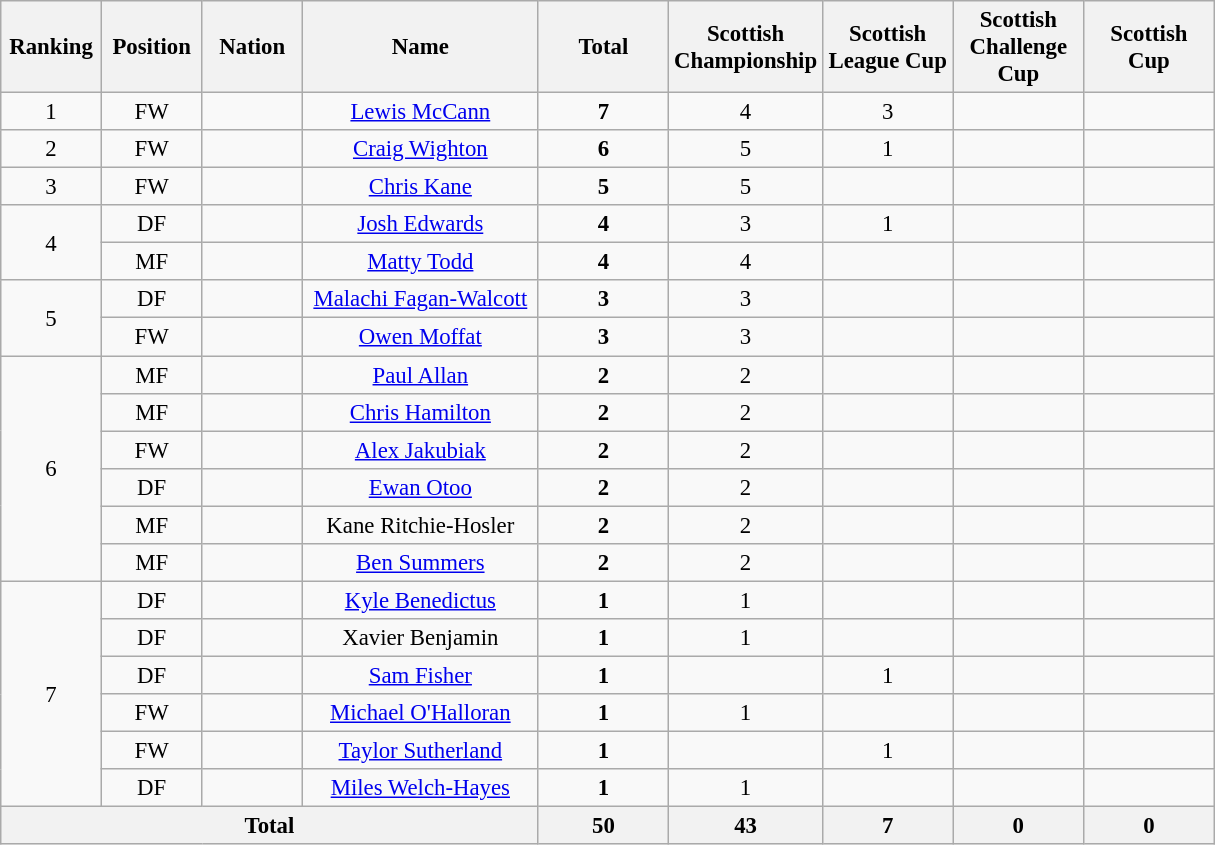<table class="wikitable" style="font-size: 95%; text-align: center;">
<tr>
<th width=60>Ranking</th>
<th width=60>Position</th>
<th width=60>Nation</th>
<th width=150>Name</th>
<th width=80><strong>Total</strong></th>
<th width=80>Scottish Championship</th>
<th width=80>Scottish League Cup</th>
<th width=80>Scottish Challenge Cup</th>
<th width=80>Scottish Cup</th>
</tr>
<tr>
<td>1</td>
<td>FW</td>
<td></td>
<td><a href='#'>Lewis McCann</a></td>
<td><strong>7</strong></td>
<td>4</td>
<td>3</td>
<td></td>
<td></td>
</tr>
<tr>
<td>2</td>
<td>FW</td>
<td></td>
<td><a href='#'>Craig Wighton</a></td>
<td><strong>6</strong></td>
<td>5</td>
<td>1</td>
<td></td>
<td></td>
</tr>
<tr>
<td>3</td>
<td>FW</td>
<td></td>
<td><a href='#'>Chris Kane</a></td>
<td><strong>5</strong></td>
<td>5</td>
<td></td>
<td></td>
<td></td>
</tr>
<tr>
<td rowspan=2>4</td>
<td>DF</td>
<td></td>
<td><a href='#'>Josh Edwards</a></td>
<td><strong>4</strong></td>
<td>3</td>
<td>1</td>
<td></td>
<td></td>
</tr>
<tr>
<td>MF</td>
<td></td>
<td><a href='#'>Matty Todd</a></td>
<td><strong>4</strong></td>
<td>4</td>
<td></td>
<td></td>
<td></td>
</tr>
<tr>
<td rowspan=2>5</td>
<td>DF</td>
<td></td>
<td><a href='#'>Malachi Fagan-Walcott</a></td>
<td><strong>3</strong></td>
<td>3</td>
<td></td>
<td></td>
<td></td>
</tr>
<tr>
<td>FW</td>
<td></td>
<td><a href='#'>Owen Moffat</a></td>
<td><strong>3</strong></td>
<td>3</td>
<td></td>
<td></td>
<td></td>
</tr>
<tr>
<td rowspan=6>6</td>
<td>MF</td>
<td></td>
<td><a href='#'>Paul Allan</a></td>
<td><strong>2</strong></td>
<td>2</td>
<td></td>
<td></td>
<td></td>
</tr>
<tr>
<td>MF</td>
<td></td>
<td><a href='#'>Chris Hamilton</a></td>
<td><strong>2</strong></td>
<td>2</td>
<td></td>
<td></td>
<td></td>
</tr>
<tr>
<td>FW</td>
<td></td>
<td><a href='#'>Alex Jakubiak</a></td>
<td><strong>2</strong></td>
<td>2</td>
<td></td>
<td></td>
<td></td>
</tr>
<tr>
<td>DF</td>
<td></td>
<td><a href='#'>Ewan Otoo</a></td>
<td><strong>2</strong></td>
<td>2</td>
<td></td>
<td></td>
<td></td>
</tr>
<tr>
<td>MF</td>
<td></td>
<td>Kane Ritchie-Hosler</td>
<td><strong>2</strong></td>
<td>2</td>
<td></td>
<td></td>
<td></td>
</tr>
<tr>
<td>MF</td>
<td></td>
<td><a href='#'>Ben Summers</a></td>
<td><strong>2</strong></td>
<td>2</td>
<td></td>
<td></td>
<td></td>
</tr>
<tr>
<td rowspan=6>7</td>
<td>DF</td>
<td></td>
<td><a href='#'>Kyle Benedictus</a></td>
<td><strong>1</strong></td>
<td>1</td>
<td></td>
<td></td>
<td></td>
</tr>
<tr>
<td>DF</td>
<td></td>
<td>Xavier Benjamin</td>
<td><strong>1</strong></td>
<td>1</td>
<td></td>
<td></td>
<td></td>
</tr>
<tr>
<td>DF</td>
<td></td>
<td><a href='#'>Sam Fisher</a></td>
<td><strong>1</strong></td>
<td></td>
<td>1</td>
<td></td>
<td></td>
</tr>
<tr>
<td>FW</td>
<td></td>
<td><a href='#'>Michael O'Halloran</a></td>
<td><strong>1</strong></td>
<td>1</td>
<td></td>
<td></td>
<td></td>
</tr>
<tr>
<td>FW</td>
<td></td>
<td><a href='#'>Taylor Sutherland</a></td>
<td><strong>1</strong></td>
<td></td>
<td>1</td>
<td></td>
<td></td>
</tr>
<tr>
<td>DF</td>
<td></td>
<td><a href='#'>Miles Welch-Hayes</a></td>
<td><strong>1</strong></td>
<td>1</td>
<td></td>
<td></td>
<td></td>
</tr>
<tr>
<th colspan=4>Total</th>
<th>50</th>
<th>43</th>
<th>7</th>
<th>0</th>
<th>0</th>
</tr>
</table>
